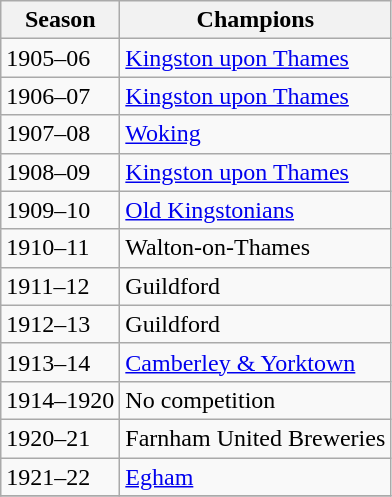<table class="wikitable" style="textalign-center">
<tr>
<th>Season</th>
<th>Champions</th>
</tr>
<tr>
<td>1905–06</td>
<td><a href='#'>Kingston upon Thames</a></td>
</tr>
<tr>
<td>1906–07</td>
<td><a href='#'>Kingston upon Thames</a></td>
</tr>
<tr>
<td>1907–08</td>
<td><a href='#'>Woking</a></td>
</tr>
<tr>
<td>1908–09</td>
<td><a href='#'>Kingston upon Thames</a></td>
</tr>
<tr>
<td>1909–10</td>
<td><a href='#'>Old Kingstonians</a></td>
</tr>
<tr>
<td>1910–11</td>
<td>Walton-on-Thames</td>
</tr>
<tr>
<td>1911–12</td>
<td>Guildford</td>
</tr>
<tr>
<td>1912–13</td>
<td>Guildford</td>
</tr>
<tr>
<td>1913–14</td>
<td><a href='#'>Camberley & Yorktown</a></td>
</tr>
<tr>
<td>1914–1920</td>
<td>No competition</td>
</tr>
<tr>
<td>1920–21</td>
<td>Farnham United Breweries</td>
</tr>
<tr>
<td>1921–22</td>
<td><a href='#'>Egham</a></td>
</tr>
<tr>
</tr>
</table>
